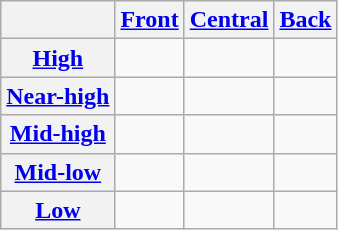<table class="wikitable">
<tr>
<th></th>
<th><a href='#'>Front</a></th>
<th><a href='#'>Central</a></th>
<th><a href='#'>Back</a></th>
</tr>
<tr>
<th><a href='#'>High</a></th>
<td></td>
<td></td>
<td></td>
</tr>
<tr>
<th><a href='#'>Near-high</a></th>
<td></td>
<td></td>
<td></td>
</tr>
<tr>
<th><a href='#'>Mid-high</a></th>
<td></td>
<td></td>
<td></td>
</tr>
<tr>
<th><a href='#'>Mid-low</a></th>
<td></td>
<td></td>
<td></td>
</tr>
<tr>
<th><a href='#'>Low</a></th>
<td></td>
<td></td>
<td></td>
</tr>
</table>
